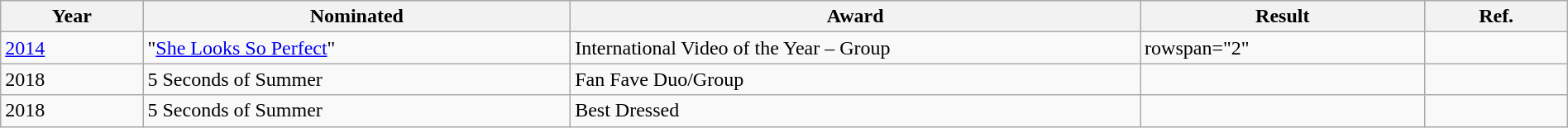<table class="wikitable" style="width:100%;">
<tr>
<th width=5%>Year</th>
<th style="width:15%;">Nominated</th>
<th style="width:20%;">Award</th>
<th style="width:10%;">Result</th>
<th style="width:5%;">Ref.</th>
</tr>
<tr>
<td><a href='#'>2014</a></td>
<td>"<a href='#'>She Looks So Perfect</a>"</td>
<td>International Video of the Year – Group</td>
<td>rowspan="2" </td>
<td></td>
</tr>
<tr>
<td>2018</td>
<td>5 Seconds of Summer</td>
<td>Fan Fave Duo/Group</td>
<td></td>
</tr>
<tr>
<td>2018</td>
<td>5 Seconds of Summer</td>
<td>Best Dressed</td>
<td></td>
<td></td>
</tr>
</table>
